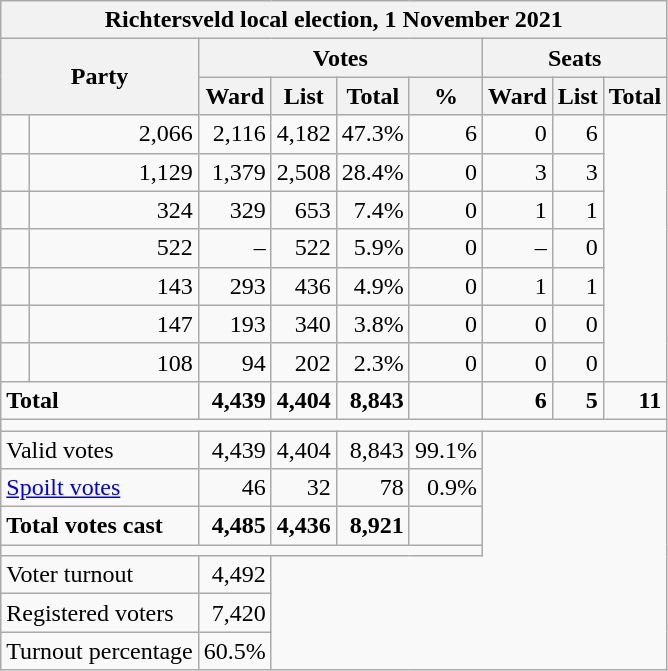<table class=wikitable style="text-align:right">
<tr>
<th colspan="9" align="center">Richtersveld local election, 1 November 2021</th>
</tr>
<tr>
<th rowspan="2" colspan="2">Party</th>
<th colspan="4" align="center">Votes</th>
<th colspan="3" align="center">Seats</th>
</tr>
<tr>
<th>Ward</th>
<th>List</th>
<th>Total</th>
<th>%</th>
<th>Ward</th>
<th>List</th>
<th>Total</th>
</tr>
<tr>
<td></td>
<td>2,066</td>
<td>2,116</td>
<td>4,182</td>
<td>47.3%</td>
<td>6</td>
<td>0</td>
<td>6</td>
</tr>
<tr>
<td></td>
<td>1,129</td>
<td>1,379</td>
<td>2,508</td>
<td>28.4%</td>
<td>0</td>
<td>3</td>
<td>3</td>
</tr>
<tr>
<td></td>
<td>324</td>
<td>329</td>
<td>653</td>
<td>7.4%</td>
<td>0</td>
<td>1</td>
<td>1</td>
</tr>
<tr>
<td></td>
<td>522</td>
<td>–</td>
<td>522</td>
<td>5.9%</td>
<td>0</td>
<td>–</td>
<td>0</td>
</tr>
<tr>
<td></td>
<td>143</td>
<td>293</td>
<td>436</td>
<td>4.9%</td>
<td>0</td>
<td>1</td>
<td>1</td>
</tr>
<tr>
<td></td>
<td>147</td>
<td>193</td>
<td>340</td>
<td>3.8%</td>
<td>0</td>
<td>0</td>
<td>0</td>
</tr>
<tr>
<td></td>
<td>108</td>
<td>94</td>
<td>202</td>
<td>2.3%</td>
<td>0</td>
<td>0</td>
<td>0</td>
</tr>
<tr>
<td colspan="2" style="text-align:left"><strong>Total</strong></td>
<td><strong>4,439</strong></td>
<td><strong>4,404</strong></td>
<td><strong>8,843</strong></td>
<td></td>
<td><strong>6</strong></td>
<td><strong>5</strong></td>
<td><strong>11</strong></td>
</tr>
<tr>
<td colspan="9"></td>
</tr>
<tr>
<td colspan="2" style="text-align:left">Valid votes</td>
<td>4,439</td>
<td>4,404</td>
<td>8,843</td>
<td>99.1%</td>
</tr>
<tr>
<td colspan="2" style="text-align:left"><a href='#'>Spoilt votes</a></td>
<td>46</td>
<td>32</td>
<td>78</td>
<td>0.9%</td>
</tr>
<tr>
<td colspan="2" style="text-align:left"><strong>Total votes cast</strong></td>
<td><strong>4,485</strong></td>
<td><strong>4,436</strong></td>
<td><strong>8,921</strong></td>
<td></td>
</tr>
<tr>
<td colspan="6"></td>
</tr>
<tr>
<td colspan="2" style="text-align:left">Voter turnout</td>
<td>4,492</td>
</tr>
<tr>
<td colspan="2" style="text-align:left">Registered voters</td>
<td>7,420</td>
</tr>
<tr>
<td colspan="2" style="text-align:left">Turnout percentage</td>
<td>60.5%</td>
</tr>
</table>
